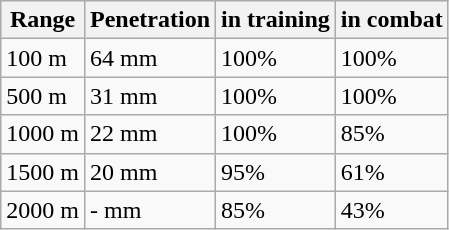<table class="wikitable">
<tr>
<th>Range</th>
<th>Penetration</th>
<th>in training</th>
<th>in combat</th>
</tr>
<tr>
<td>100 m</td>
<td>64 mm</td>
<td>100%</td>
<td>100%</td>
</tr>
<tr>
<td>500 m</td>
<td>31 mm</td>
<td>100%</td>
<td>100%</td>
</tr>
<tr>
<td>1000 m</td>
<td>22 mm</td>
<td>100%</td>
<td>85%</td>
</tr>
<tr>
<td>1500 m</td>
<td>20 mm</td>
<td>95%</td>
<td>61%</td>
</tr>
<tr>
<td>2000 m</td>
<td>- mm</td>
<td>85%</td>
<td>43%</td>
</tr>
</table>
